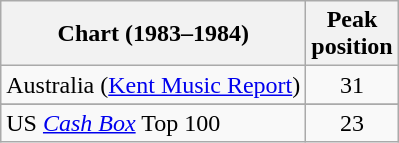<table class="wikitable sortable">
<tr>
<th align="left">Chart (1983–1984)</th>
<th align="center">Peak<br>position</th>
</tr>
<tr>
<td align="left">Australia (<a href='#'>Kent Music Report</a>)</td>
<td align="center">31</td>
</tr>
<tr>
</tr>
<tr>
</tr>
<tr>
</tr>
<tr>
<td>US <a href='#'><em>Cash Box</em></a> Top 100</td>
<td align="center">23</td>
</tr>
</table>
